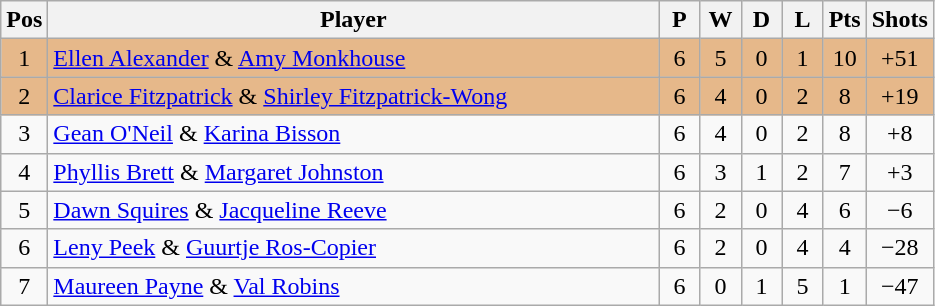<table class="wikitable" style="font-size: 100%">
<tr>
<th width=20>Pos</th>
<th width=400>Player</th>
<th width=20>P</th>
<th width=20>W</th>
<th width=20>D</th>
<th width=20>L</th>
<th width=20>Pts</th>
<th width=30>Shots</th>
</tr>
<tr align=center style="background: #E6B88A;">
<td>1</td>
<td align="left"> <a href='#'>Ellen Alexander</a> & <a href='#'>Amy Monkhouse</a></td>
<td>6</td>
<td>5</td>
<td>0</td>
<td>1</td>
<td>10</td>
<td>+51</td>
</tr>
<tr align=center style="background: #E6B88A;">
<td>2</td>
<td align="left"> <a href='#'>Clarice Fitzpatrick</a> & <a href='#'>Shirley Fitzpatrick-Wong</a></td>
<td>6</td>
<td>4</td>
<td>0</td>
<td>2</td>
<td>8</td>
<td>+19</td>
</tr>
<tr align=center>
<td>3</td>
<td align="left"> <a href='#'>Gean O'Neil</a> & <a href='#'>Karina Bisson</a></td>
<td>6</td>
<td>4</td>
<td>0</td>
<td>2</td>
<td>8</td>
<td>+8</td>
</tr>
<tr align=center>
<td>4</td>
<td align="left"> <a href='#'>Phyllis Brett</a> & <a href='#'>Margaret Johnston</a></td>
<td>6</td>
<td>3</td>
<td>1</td>
<td>2</td>
<td>7</td>
<td>+3</td>
</tr>
<tr align=center>
<td>5</td>
<td align="left"> <a href='#'>Dawn Squires</a> & <a href='#'>Jacqueline Reeve</a></td>
<td>6</td>
<td>2</td>
<td>0</td>
<td>4</td>
<td>6</td>
<td>−6</td>
</tr>
<tr align=center>
<td>6</td>
<td align="left"> <a href='#'>Leny Peek</a> & <a href='#'>Guurtje Ros-Copier</a></td>
<td>6</td>
<td>2</td>
<td>0</td>
<td>4</td>
<td>4</td>
<td>−28</td>
</tr>
<tr align=center>
<td>7</td>
<td align="left"> <a href='#'>Maureen Payne</a> & <a href='#'>Val Robins</a></td>
<td>6</td>
<td>0</td>
<td>1</td>
<td>5</td>
<td>1</td>
<td>−47</td>
</tr>
</table>
